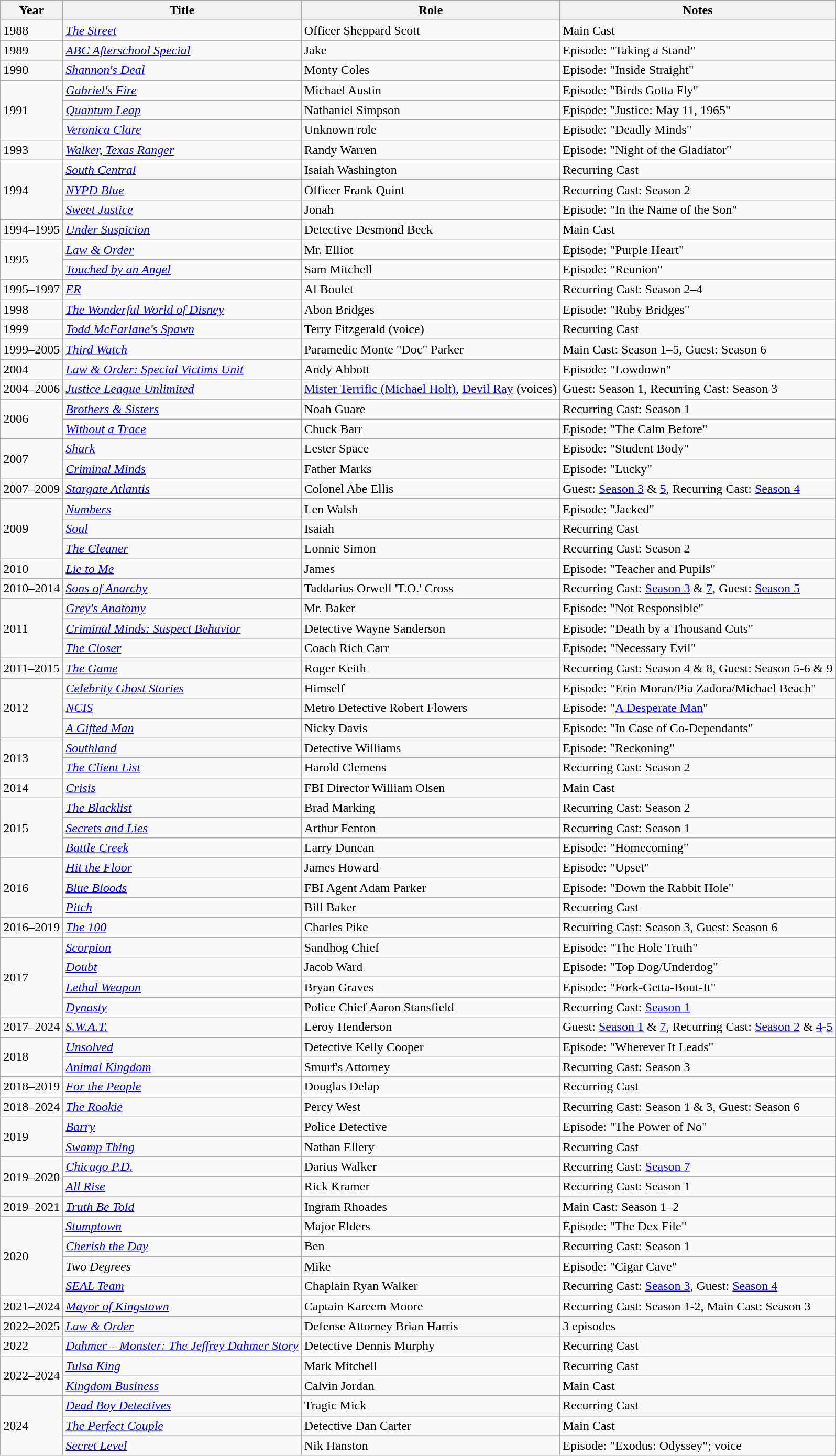<table class="wikitable sortable">
<tr>
<th>Year</th>
<th>Title</th>
<th>Role</th>
<th>Notes</th>
</tr>
<tr>
<td>1988</td>
<td><em><a href='#'>The Street</a></em></td>
<td>Officer Sheppard Scott</td>
<td>Main Cast</td>
</tr>
<tr>
<td>1989</td>
<td><em><a href='#'>ABC Afterschool Special</a></em></td>
<td>Jake</td>
<td>Episode: "Taking a Stand"</td>
</tr>
<tr>
<td>1990</td>
<td><em><a href='#'>Shannon's Deal</a></em></td>
<td>Monty Coles</td>
<td>Episode: "Inside Straight"</td>
</tr>
<tr>
<td rowspan=3>1991</td>
<td><em><a href='#'>Gabriel's Fire</a></em></td>
<td>Michael Austin</td>
<td>Episode: "Birds Gotta Fly"</td>
</tr>
<tr>
<td><em><a href='#'>Quantum Leap</a></em></td>
<td>Nathaniel Simpson</td>
<td>Episode: "Justice: May 11, 1965"</td>
</tr>
<tr>
<td><em><a href='#'>Veronica Clare</a></em></td>
<td>Unknown role</td>
<td>Episode: "Deadly Minds"</td>
</tr>
<tr>
<td>1993</td>
<td><em><a href='#'>Walker, Texas Ranger</a></em></td>
<td>Randy Warren</td>
<td>Episode: "Night of the Gladiator"</td>
</tr>
<tr>
<td rowspan=3>1994</td>
<td><em><a href='#'>South Central</a></em></td>
<td>Isaiah Washington</td>
<td>Recurring Cast</td>
</tr>
<tr>
<td><em><a href='#'>NYPD Blue</a></em></td>
<td>Officer Frank Quint</td>
<td>Recurring Cast: Season 2</td>
</tr>
<tr>
<td><em><a href='#'>Sweet Justice</a></em></td>
<td>Jonah</td>
<td>Episode: "In the Name of the Son"</td>
</tr>
<tr>
<td>1994–1995</td>
<td><em><a href='#'>Under Suspicion</a></em></td>
<td>Detective Desmond Beck</td>
<td>Main Cast</td>
</tr>
<tr>
<td rowspan=2>1995</td>
<td><em><a href='#'>Law & Order</a></em></td>
<td>Mr. Elliot</td>
<td>Episode: "Purple Heart"</td>
</tr>
<tr>
<td><em><a href='#'>Touched by an Angel</a></em></td>
<td>Sam Mitchell</td>
<td>Episode: "Reunion"</td>
</tr>
<tr>
<td>1995–1997</td>
<td><em><a href='#'>ER</a></em></td>
<td>Al Boulet</td>
<td>Recurring Cast: Season 2–4</td>
</tr>
<tr>
<td>1998</td>
<td><em><a href='#'>The Wonderful World of Disney</a></em></td>
<td>Abon Bridges</td>
<td>Episode: "Ruby Bridges"</td>
</tr>
<tr>
<td>1999</td>
<td><em><a href='#'>Todd McFarlane's Spawn</a></em></td>
<td>Terry Fitzgerald (voice)</td>
<td>Recurring Cast</td>
</tr>
<tr>
<td>1999–2005</td>
<td><em><a href='#'>Third Watch</a></em></td>
<td>Paramedic Monte "Doc" Parker</td>
<td>Main Cast: Season 1–5, Guest: Season 6</td>
</tr>
<tr>
<td>2004</td>
<td><em><a href='#'>Law & Order: Special Victims Unit</a></em></td>
<td>Andy Abbott</td>
<td>Episode: "Lowdown"</td>
</tr>
<tr>
<td>2004–2006</td>
<td><em><a href='#'>Justice League Unlimited</a></em></td>
<td><a href='#'>Mister Terrific (Michael Holt)</a>, <a href='#'>Devil Ray</a> (voices)</td>
<td>Guest: Season 1, Recurring Cast: Season 3</td>
</tr>
<tr>
<td rowspan=2>2006</td>
<td><em><a href='#'>Brothers & Sisters</a></em></td>
<td>Noah Guare</td>
<td>Recurring Cast: Season 1</td>
</tr>
<tr>
<td><em><a href='#'>Without a Trace</a></em></td>
<td>Chuck Barr</td>
<td>Episode: "The Calm Before"</td>
</tr>
<tr>
<td rowspan=2>2007</td>
<td><em><a href='#'>Shark</a></em></td>
<td>Lester Space</td>
<td>Episode: "Student Body"</td>
</tr>
<tr>
<td><em><a href='#'>Criminal Minds</a></em></td>
<td>Father Marks</td>
<td>Episode: "Lucky"</td>
</tr>
<tr>
<td>2007–2009</td>
<td><em><a href='#'>Stargate Atlantis</a></em></td>
<td>Colonel Abe Ellis</td>
<td>Guest: <a href='#'>Season 3</a> & <a href='#'>5</a>, Recurring Cast: <a href='#'>Season 4</a></td>
</tr>
<tr>
<td rowspan=3>2009</td>
<td><em><a href='#'>Numbers</a></em></td>
<td>Len Walsh</td>
<td>Episode: "Jacked"</td>
</tr>
<tr>
<td><em><a href='#'>Soul</a></em></td>
<td>Isaiah</td>
<td>Recurring Cast</td>
</tr>
<tr>
<td><em><a href='#'>The Cleaner</a></em></td>
<td>Lonnie Simon</td>
<td>Recurring Cast: Season 2</td>
</tr>
<tr>
<td>2010</td>
<td><em><a href='#'>Lie to Me</a></em></td>
<td>James</td>
<td>Episode: "Teacher and Pupils"</td>
</tr>
<tr>
<td>2010–2014</td>
<td><em><a href='#'>Sons of Anarchy</a></em></td>
<td>Taddarius Orwell 'T.O.' Cross</td>
<td>Recurring Cast: <a href='#'>Season 3</a> & <a href='#'>7</a>, Guest: <a href='#'>Season 5</a></td>
</tr>
<tr>
<td rowspan=3>2011</td>
<td><em><a href='#'>Grey's Anatomy</a></em></td>
<td>Mr. Baker</td>
<td>Episode: "Not Responsible"</td>
</tr>
<tr>
<td><em><a href='#'>Criminal Minds: Suspect Behavior</a></em></td>
<td>Detective Wayne Sanderson</td>
<td>Episode: "Death by a Thousand Cuts"</td>
</tr>
<tr>
<td><em><a href='#'>The Closer</a></em></td>
<td>Coach Rich Carr</td>
<td>Episode: "Necessary Evil"</td>
</tr>
<tr>
<td>2011–2015</td>
<td><em><a href='#'>The Game</a></em></td>
<td>Roger Keith</td>
<td>Recurring Cast: Season 4 & 8, Guest: Season 5-6 & 9</td>
</tr>
<tr>
<td rowspan=3>2012</td>
<td><em><a href='#'>Celebrity Ghost Stories</a></em></td>
<td>Himself</td>
<td>Episode: "Erin Moran/Pia Zadora/Michael Beach"</td>
</tr>
<tr>
<td><em><a href='#'>NCIS</a></em></td>
<td>Metro Detective Robert Flowers</td>
<td>Episode: "<a href='#'>A Desperate Man</a>"</td>
</tr>
<tr>
<td><em><a href='#'>A Gifted Man</a></em></td>
<td>Nicky Davis</td>
<td>Episode: "In Case of Co-Dependants"</td>
</tr>
<tr>
<td rowspan=2>2013</td>
<td><em><a href='#'>Southland</a></em></td>
<td>Detective Williams</td>
<td>Episode: "Reckoning"</td>
</tr>
<tr>
<td><em><a href='#'>The Client List</a></em></td>
<td>Harold Clemens</td>
<td>Recurring Cast: Season 2</td>
</tr>
<tr>
<td>2014</td>
<td><em><a href='#'>Crisis</a></em></td>
<td>FBI Director William Olsen</td>
<td>Main Cast</td>
</tr>
<tr>
<td rowspan=3>2015</td>
<td><em><a href='#'>The Blacklist</a></em></td>
<td>Brad Marking</td>
<td>Recurring Cast: Season 2</td>
</tr>
<tr>
<td><em><a href='#'>Secrets and Lies</a></em></td>
<td>Arthur Fenton</td>
<td>Recurring Cast: Season 1</td>
</tr>
<tr>
<td><em><a href='#'>Battle Creek</a></em></td>
<td>Larry Duncan</td>
<td>Episode: "Homecoming"</td>
</tr>
<tr>
<td rowspan=3>2016</td>
<td><em><a href='#'>Hit the Floor</a></em></td>
<td>James Howard</td>
<td>Episode: "Upset"</td>
</tr>
<tr>
<td><em><a href='#'>Blue Bloods</a></em></td>
<td>FBI Agent Adam Parker</td>
<td>Episode: "Down the Rabbit Hole"</td>
</tr>
<tr>
<td><em><a href='#'>Pitch</a></em></td>
<td>Bill Baker</td>
<td>Recurring Cast</td>
</tr>
<tr>
<td>2016–2019</td>
<td><em><a href='#'>The 100</a></em></td>
<td>Charles Pike</td>
<td>Recurring Cast: Season 3, Guest: Season 6</td>
</tr>
<tr>
<td rowspan=4>2017</td>
<td><em><a href='#'>Scorpion</a></em></td>
<td>Sandhog Chief</td>
<td>Episode: "The Hole Truth"</td>
</tr>
<tr>
<td><em><a href='#'>Doubt</a></em></td>
<td>Jacob Ward</td>
<td>Episode: "Top Dog/Underdog"</td>
</tr>
<tr>
<td><em><a href='#'>Lethal Weapon</a></em></td>
<td>Bryan Graves</td>
<td>Episode: "Fork-Getta-Bout-It"</td>
</tr>
<tr>
<td><em><a href='#'>Dynasty</a></em></td>
<td>Police Chief Aaron Stansfield</td>
<td>Recurring Cast: <a href='#'>Season 1</a></td>
</tr>
<tr>
<td>2017–2024</td>
<td><em><a href='#'>S.W.A.T.</a></em></td>
<td>Leroy Henderson</td>
<td>Guest: <a href='#'>Season 1</a> & <a href='#'>7</a>, Recurring Cast: <a href='#'>Season 2</a> & <a href='#'>4</a>-<a href='#'>5</a></td>
</tr>
<tr>
<td rowspan=2>2018</td>
<td><em><a href='#'>Unsolved</a></em></td>
<td>Detective Kelly Cooper</td>
<td>Episode: "Wherever It Leads"</td>
</tr>
<tr>
<td><em><a href='#'>Animal Kingdom</a></em></td>
<td>Smurf's Attorney</td>
<td>Recurring Cast: Season 3</td>
</tr>
<tr>
<td>2018–2019</td>
<td><em><a href='#'>For the People</a></em></td>
<td>Douglas Delap</td>
<td>Recurring Cast</td>
</tr>
<tr>
<td>2018–2024</td>
<td><em><a href='#'>The Rookie</a></em></td>
<td>Percy West</td>
<td>Recurring Cast: Season 1 & 3, Guest: Season 6</td>
</tr>
<tr>
<td rowspan=2>2019</td>
<td><em><a href='#'>Barry</a></em></td>
<td>Police Detective</td>
<td>Episode: "The Power of No"</td>
</tr>
<tr>
<td><em><a href='#'>Swamp Thing</a></em></td>
<td>Nathan Ellery</td>
<td>Recurring Cast</td>
</tr>
<tr>
<td rowspan=2>2019–2020</td>
<td><em><a href='#'>Chicago P.D.</a></em></td>
<td>Darius Walker</td>
<td>Recurring Cast: <a href='#'>Season 7</a></td>
</tr>
<tr>
<td><em><a href='#'>All Rise</a></em></td>
<td>Rick Kramer</td>
<td>Recurring Cast: Season 1</td>
</tr>
<tr>
<td>2019–2021</td>
<td><em><a href='#'>Truth Be Told</a></em></td>
<td>Ingram Rhoades</td>
<td>Main Cast: Season 1–2</td>
</tr>
<tr>
<td rowspan=4>2020</td>
<td><em><a href='#'>Stumptown</a></em></td>
<td>Major Elders</td>
<td>Episode: "The Dex File"</td>
</tr>
<tr>
<td><em><a href='#'>Cherish the Day</a></em></td>
<td>Ben</td>
<td>Recurring Cast: Season 1</td>
</tr>
<tr>
<td><em>Two Degrees</em></td>
<td>Mike</td>
<td>Episode: "Cigar Cave"</td>
</tr>
<tr>
<td><em><a href='#'>SEAL Team</a></em></td>
<td>Chaplain Ryan Walker</td>
<td>Recurring Cast: <a href='#'>Season 3</a>, Guest: <a href='#'>Season 4</a></td>
</tr>
<tr>
<td>2021–2024</td>
<td><em><a href='#'>Mayor of Kingstown</a></em></td>
<td>Captain Kareem Moore</td>
<td>Recurring Cast: Season 1-2, Main Cast: Season 3</td>
</tr>
<tr>
<td>2022–2025</td>
<td><em><a href='#'>Law & Order</a></em></td>
<td>Defense Attorney Brian Harris</td>
<td>3 episodes</td>
</tr>
<tr>
<td>2022</td>
<td><em><a href='#'>Dahmer – Monster: The Jeffrey Dahmer Story</a></em></td>
<td>Detective Dennis Murphy</td>
<td>Recurring Cast</td>
</tr>
<tr>
<td rowspan="2">2022–2024</td>
<td><em><a href='#'>Tulsa King</a></em></td>
<td>Mark Mitchell</td>
<td>Recurring Cast</td>
</tr>
<tr>
<td><em><a href='#'>Kingdom Business</a></em></td>
<td>Calvin Jordan</td>
<td>Main Cast</td>
</tr>
<tr>
<td rowspan="3">2024</td>
<td><em><a href='#'>Dead Boy Detectives</a></em></td>
<td>Tragic Mick</td>
<td>Recurring Cast</td>
</tr>
<tr>
<td><em><a href='#'>The Perfect Couple</a></em></td>
<td>Detective Dan Carter</td>
<td>Main Cast</td>
</tr>
<tr>
<td><em><a href='#'>Secret Level</a></em></td>
<td>Nik Hanston</td>
<td>Episode: "Exodus: Odyssey"; voice</td>
</tr>
</table>
